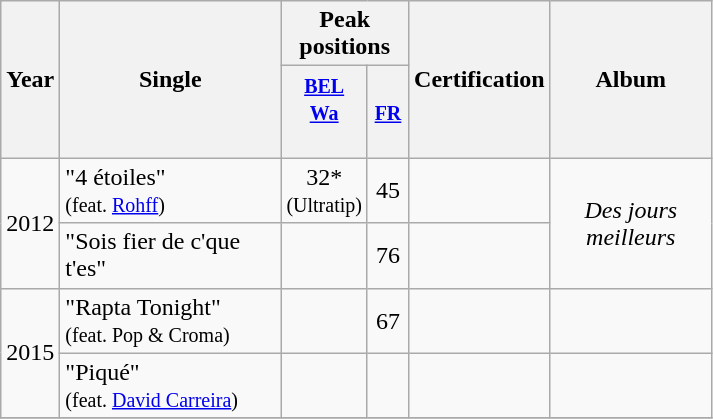<table class="wikitable">
<tr>
<th align="center" rowspan="2" width="10">Year</th>
<th align="center" rowspan="2" width="140">Single</th>
<th align="center" colspan="2">Peak positions</th>
<th align="center" rowspan="2" width="40">Certification</th>
<th align="center" rowspan="2" width="100">Album</th>
</tr>
<tr>
<th width="20"><small><a href='#'>BEL <br>Wa</a><br></small><br></th>
<th width="20"><small><a href='#'>FR</a></small><br></th>
</tr>
<tr>
<td align="center" rowspan="2">2012</td>
<td>"4 étoiles" <br><small>(feat. <a href='#'>Rohff</a>)</small></td>
<td align="center">32* <br><small>(Ultratip)</small></td>
<td align="center">45</td>
<td align="center"></td>
<td align="center" rowspan=2><em>Des jours meilleurs</em></td>
</tr>
<tr>
<td>"Sois fier de c'que t'es"</td>
<td align="center"></td>
<td align="center">76</td>
<td align="center"></td>
</tr>
<tr>
<td align="center" rowspan="2">2015</td>
<td>"Rapta Tonight" <br><small>(feat. Pop & Croma)</small></td>
<td align="center"></td>
<td align="center">67</td>
<td align="center"></td>
<td align="center" rowspan=1></td>
</tr>
<tr>
<td>"Piqué" <br><small>(feat. <a href='#'>David Carreira</a>)</small></td>
<td align="center"></td>
<td align="center"></td>
<td align="center"></td>
<td align="center" rowspan=1></td>
</tr>
<tr>
</tr>
</table>
